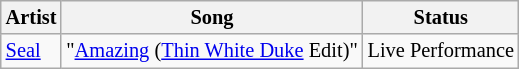<table class="sortable wikitable"  style="font-size:85%">
<tr>
<th>Artist</th>
<th>Song</th>
<th>Status</th>
</tr>
<tr>
<td> <a href='#'>Seal</a></td>
<td>"<a href='#'>Amazing</a> (<a href='#'>Thin White Duke</a> Edit)"</td>
<td>Live Performance</td>
</tr>
</table>
